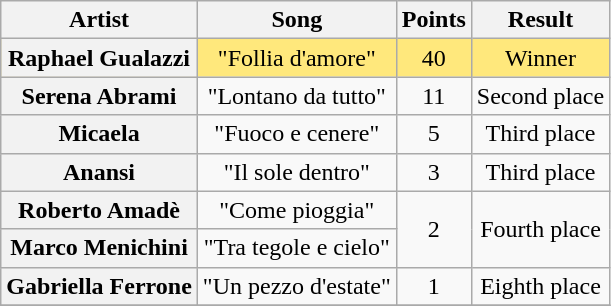<table class="wikitable plainrowheaders" style="text-align:center">
<tr>
<th scope="col">Artist</th>
<th scope="col">Song</th>
<th scope="col">Points</th>
<th scope="col">Result</th>
</tr>
<tr style="background:#ffe87c;">
<th scope="row">Raphael Gualazzi</th>
<td>"Follia d'amore"</td>
<td>40</td>
<td>Winner</td>
</tr>
<tr>
<th scope="row">Serena Abrami</th>
<td>"Lontano da tutto"</td>
<td>11</td>
<td>Second place</td>
</tr>
<tr>
<th scope="row">Micaela</th>
<td>"Fuoco e cenere"</td>
<td>5</td>
<td>Third place</td>
</tr>
<tr>
<th scope="row">Anansi</th>
<td>"Il sole dentro"</td>
<td>3</td>
<td>Third place</td>
</tr>
<tr>
<th scope="row">Roberto Amadè</th>
<td>"Come pioggia"</td>
<td rowspan="2">2</td>
<td rowspan="2">Fourth place</td>
</tr>
<tr>
<th scope="row">Marco Menichini</th>
<td>"Tra tegole e cielo"</td>
</tr>
<tr>
<th scope="row">Gabriella Ferrone</th>
<td>"Un pezzo d'estate"</td>
<td>1</td>
<td>Eighth place</td>
</tr>
<tr>
</tr>
</table>
